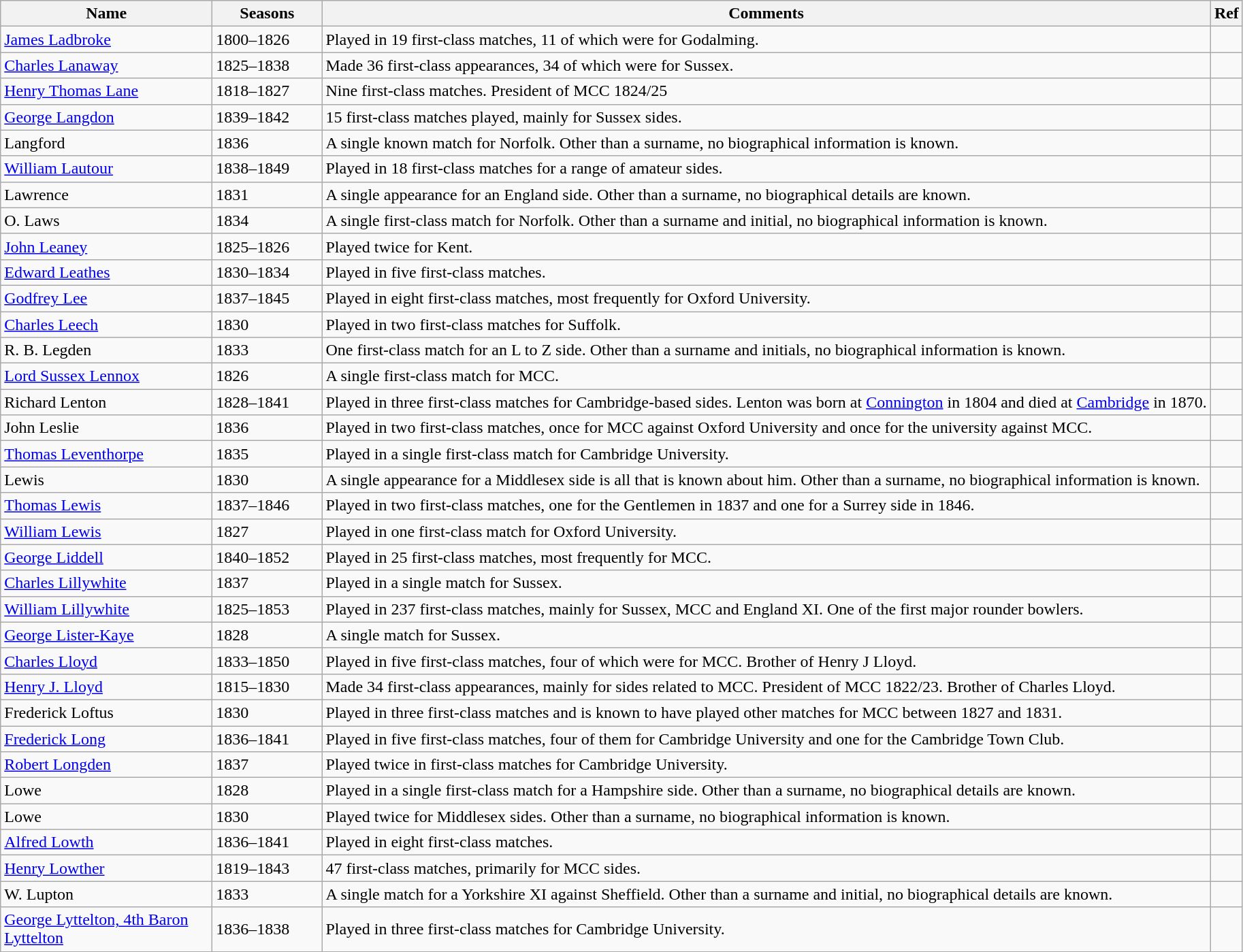<table class="wikitable">
<tr>
<th style="width:200px">Name</th>
<th style="width: 100px">Seasons</th>
<th>Comments</th>
<th>Ref</th>
</tr>
<tr>
<td><a href='#'>James Ladbroke</a></td>
<td>1800–1826</td>
<td>Played in 19 first-class matches, 11 of which were for Godalming.</td>
<td></td>
</tr>
<tr>
<td><a href='#'>Charles Lanaway</a></td>
<td>1825–1838</td>
<td>Made 36 first-class appearances, 34 of which were for Sussex.</td>
<td></td>
</tr>
<tr>
<td><a href='#'>Henry Thomas Lane</a></td>
<td>1818–1827</td>
<td>Nine first-class matches. President of MCC 1824/25</td>
<td></td>
</tr>
<tr>
<td><a href='#'>George Langdon</a></td>
<td>1839–1842</td>
<td>15 first-class matches played, mainly for Sussex sides.</td>
<td></td>
</tr>
<tr>
<td>Langford</td>
<td>1836</td>
<td>A single known match for Norfolk. Other than a surname, no biographical information is known.</td>
<td></td>
</tr>
<tr>
<td><a href='#'>William Lautour</a></td>
<td>1838–1849</td>
<td>Played in 18 first-class matches for a range of amateur sides.</td>
<td></td>
</tr>
<tr>
<td>Lawrence</td>
<td>1831</td>
<td>A single appearance for an England side. Other than a surname, no biographical details are known.</td>
<td></td>
</tr>
<tr>
<td>O. Laws</td>
<td>1834</td>
<td>A single first-class match for Norfolk. Other than a surname and initial, no biographical information is known.</td>
<td></td>
</tr>
<tr>
<td><a href='#'>John Leaney</a></td>
<td>1825–1826</td>
<td>Played twice for Kent.</td>
<td></td>
</tr>
<tr>
<td><a href='#'>Edward Leathes</a></td>
<td>1830–1834</td>
<td>Played in five first-class matches.</td>
<td></td>
</tr>
<tr>
<td><a href='#'>Godfrey Lee</a></td>
<td>1837–1845</td>
<td>Played in eight first-class matches, most frequently for Oxford University.</td>
<td></td>
</tr>
<tr>
<td><a href='#'>Charles Leech</a></td>
<td>1830</td>
<td>Played in two first-class matches for Suffolk.</td>
<td></td>
</tr>
<tr>
<td>R. B. Legden</td>
<td>1833</td>
<td>One first-class match for an L to Z side. Other than a surname and initials, no biographical information is known.</td>
<td></td>
</tr>
<tr>
<td><a href='#'>Lord Sussex Lennox</a></td>
<td>1826</td>
<td>A single first-class match for MCC.</td>
<td></td>
</tr>
<tr>
<td>Richard Lenton</td>
<td>1828–1841</td>
<td>Played in three first-class matches for Cambridge-based sides. Lenton was born at <a href='#'>Connington</a> in 1804 and died at <a href='#'>Cambridge</a> in 1870.</td>
<td></td>
</tr>
<tr>
<td>John Leslie</td>
<td>1836</td>
<td>Played in two first-class matches, once for MCC against Oxford University and once for the university against MCC.</td>
<td></td>
</tr>
<tr>
<td><a href='#'>Thomas Leventhorpe</a></td>
<td>1835</td>
<td>Played in a single first-class match for Cambridge University.</td>
<td></td>
</tr>
<tr>
<td>Lewis</td>
<td>1830</td>
<td>A single appearance for a Middlesex side is all that is known about him. Other than a surname, no biographical information is known.</td>
<td></td>
</tr>
<tr>
<td><a href='#'>Thomas Lewis</a></td>
<td>1837–1846</td>
<td>Played in two first-class matches, one for the Gentlemen in 1837 and one for a Surrey side in 1846.</td>
<td></td>
</tr>
<tr>
<td><a href='#'>William Lewis</a></td>
<td>1827</td>
<td>Played in one first-class match for Oxford University.</td>
<td></td>
</tr>
<tr>
<td><a href='#'>George Liddell</a></td>
<td>1840–1852</td>
<td>Played in 25 first-class matches, most frequently for MCC.</td>
<td></td>
</tr>
<tr>
<td><a href='#'>Charles Lillywhite</a></td>
<td>1837</td>
<td>Played in a single match for Sussex.</td>
<td></td>
</tr>
<tr>
<td><a href='#'>William Lillywhite</a></td>
<td>1825–1853</td>
<td>Played in 237 first-class matches, mainly for Sussex, MCC and England XI. One of the first major rounder bowlers.</td>
<td></td>
</tr>
<tr>
<td><a href='#'>George Lister-Kaye</a></td>
<td>1828</td>
<td>A single match for Sussex.</td>
<td></td>
</tr>
<tr>
<td><a href='#'>Charles Lloyd</a></td>
<td>1833–1850</td>
<td>Played in five first-class matches, four of which were for MCC. Brother of Henry J Lloyd.</td>
<td></td>
</tr>
<tr>
<td><a href='#'>Henry J. Lloyd</a></td>
<td>1815–1830</td>
<td>Made 34 first-class appearances, mainly for sides related to MCC. President of MCC 1822/23. Brother of Charles Lloyd.</td>
<td></td>
</tr>
<tr>
<td>Frederick Loftus</td>
<td>1830</td>
<td>Played in three first-class matches and is known to have played other matches for MCC between 1827 and 1831.</td>
<td></td>
</tr>
<tr>
<td><a href='#'>Frederick Long</a></td>
<td>1836–1841</td>
<td>Played in five first-class matches, four of them for Cambridge University and one for the Cambridge Town Club.</td>
<td></td>
</tr>
<tr>
<td><a href='#'>Robert Longden</a></td>
<td>1837</td>
<td>Played twice in first-class matches for Cambridge University.</td>
<td></td>
</tr>
<tr>
<td>Lowe</td>
<td>1828</td>
<td>Played in a single first-class match for a Hampshire side. Other than a surname, no biographical details are known.</td>
<td></td>
</tr>
<tr>
<td>Lowe</td>
<td>1830</td>
<td>Played twice for Middlesex sides. Other than a surname, no biographical information is known.</td>
<td></td>
</tr>
<tr>
<td><a href='#'>Alfred Lowth</a></td>
<td>1836–1841</td>
<td>Played in eight first-class matches.</td>
<td></td>
</tr>
<tr>
<td><a href='#'>Henry Lowther</a></td>
<td>1819–1843</td>
<td>47 first-class matches, primarily for MCC sides.</td>
<td></td>
</tr>
<tr>
<td>W. Lupton</td>
<td>1833</td>
<td>A single match for a Yorkshire XI against Sheffield. Other than a surname and initial, no biographical details are known.</td>
<td></td>
</tr>
<tr>
<td><a href='#'>George Lyttelton, 4th Baron Lyttelton</a></td>
<td>1836–1838</td>
<td>Played in three first-class matches for Cambridge University.</td>
<td></td>
</tr>
<tr>
</tr>
</table>
